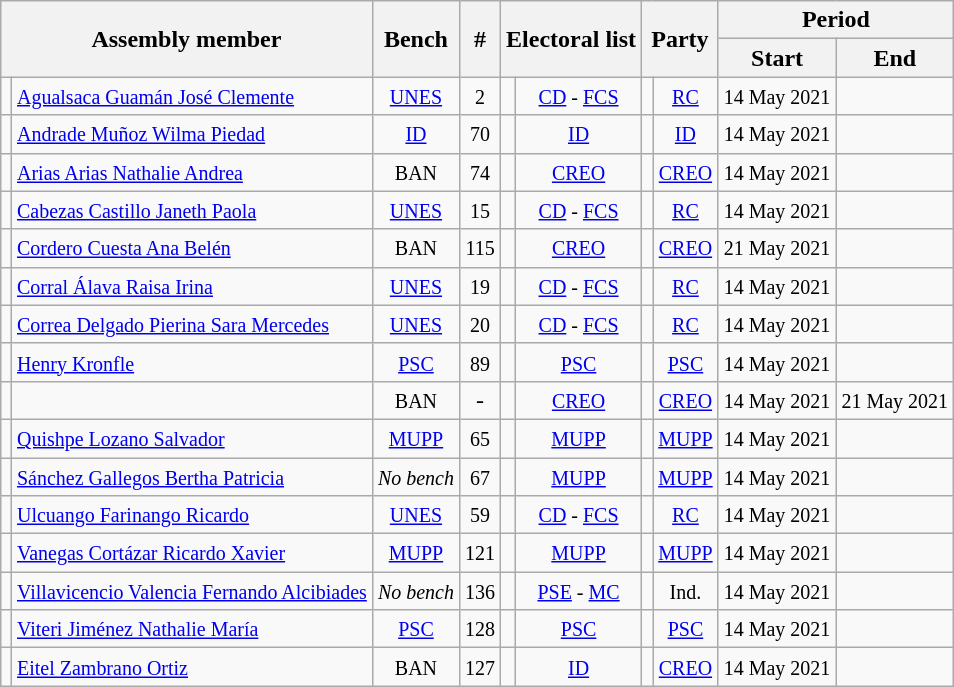<table class="wikitable sortable" style="text-align:center; margin:auto;">
<tr>
<th colspan="2" rowspan="2">Assembly member</th>
<th rowspan="2">Bench</th>
<th rowspan="2">#</th>
<th colspan="2" rowspan="2">Electoral list</th>
<th colspan="2" rowspan="2">Party</th>
<th colspan="2">Period</th>
</tr>
<tr>
<th>Start</th>
<th>End</th>
</tr>
<tr>
<td></td>
<td align="left"><small><a href='#'>Agualsaca Guamán José Clemente</a></small></td>
<td><small><a href='#'>UNES</a></small></td>
<td><small>2</small></td>
<td></td>
<td><small><a href='#'>CD</a> - <a href='#'>FCS</a></small></td>
<td></td>
<td><small><a href='#'>RC</a></small></td>
<td><small>14 May 2021</small></td>
<td></td>
</tr>
<tr>
<td></td>
<td align="left"><small><a href='#'>Andrade Muñoz Wilma Piedad</a></small></td>
<td><small><a href='#'>ID</a></small></td>
<td><small>70</small></td>
<td></td>
<td><small><a href='#'>ID</a></small></td>
<td></td>
<td><small><a href='#'>ID</a></small></td>
<td><small>14 May 2021</small></td>
<td></td>
</tr>
<tr>
<td></td>
<td align="left"><small><a href='#'>Arias Arias Nathalie Andrea</a></small></td>
<td><small>BAN</small></td>
<td><small>74</small></td>
<td></td>
<td><small><a href='#'>CREO</a></small></td>
<td></td>
<td><small><a href='#'>CREO</a></small></td>
<td><small>14 May 2021</small></td>
<td></td>
</tr>
<tr>
<td></td>
<td align="left"><small><a href='#'>Cabezas Castillo Janeth Paola</a></small></td>
<td><small><a href='#'>UNES</a></small></td>
<td><small>15</small></td>
<td></td>
<td><small><a href='#'>CD</a> - <a href='#'>FCS</a></small></td>
<td></td>
<td><small><a href='#'>RC</a></small></td>
<td><small>14 May 2021</small></td>
<td></td>
</tr>
<tr>
<td></td>
<td align="left"><small><a href='#'>Cordero Cuesta Ana Belén</a></small></td>
<td><small>BAN</small></td>
<td><small>115</small></td>
<td></td>
<td><small><a href='#'>CREO</a></small></td>
<td></td>
<td><small><a href='#'>CREO</a></small></td>
<td><small>21 May 2021</small></td>
<td></td>
</tr>
<tr>
<td></td>
<td align="left"><small><a href='#'>Corral Álava Raisa Irina</a></small></td>
<td><small><a href='#'>UNES</a></small></td>
<td><small>19</small></td>
<td></td>
<td><small><a href='#'>CD</a> - <a href='#'>FCS</a></small></td>
<td></td>
<td><small><a href='#'>RC</a></small></td>
<td><small>14 May 2021</small></td>
<td></td>
</tr>
<tr>
<td></td>
<td align="left"><small><a href='#'>Correa Delgado Pierina Sara Mercedes</a></small></td>
<td><small><a href='#'>UNES</a></small></td>
<td><small>20</small></td>
<td></td>
<td><small><a href='#'>CD</a> - <a href='#'>FCS</a></small></td>
<td></td>
<td><small><a href='#'>RC</a></small></td>
<td><small>14 May 2021</small></td>
<td></td>
</tr>
<tr>
<td></td>
<td align="left"><small><a href='#'>Henry Kronfle</a></small></td>
<td><small><a href='#'>PSC</a></small></td>
<td><small>89</small></td>
<td></td>
<td><small><a href='#'>PSC</a></small></td>
<td></td>
<td><small><a href='#'>PSC</a></small></td>
<td><small>14 May 2021</small></td>
<td></td>
</tr>
<tr>
<td></td>
<td align="left"><small></small></td>
<td><small>BAN</small></td>
<td>-</td>
<td></td>
<td><small><a href='#'>CREO</a></small></td>
<td></td>
<td><small><a href='#'>CREO</a></small></td>
<td><small>14 May 2021</small></td>
<td><small>21 May 2021</small></td>
</tr>
<tr>
<td></td>
<td align="left"><small><a href='#'>Quishpe Lozano Salvador</a></small></td>
<td><small><a href='#'>MUPP</a></small></td>
<td><small>65</small></td>
<td></td>
<td><small><a href='#'>MUPP</a></small></td>
<td></td>
<td><small><a href='#'>MUPP</a></small></td>
<td><small>14 May 2021</small></td>
<td></td>
</tr>
<tr>
<td></td>
<td align="left"><small><a href='#'>Sánchez Gallegos Bertha Patricia</a></small></td>
<td><em><small>No bench</small></em></td>
<td><small>67</small></td>
<td></td>
<td><small><a href='#'>MUPP</a></small></td>
<td></td>
<td><small><a href='#'>MUPP</a></small></td>
<td><small>14 May 2021</small></td>
<td></td>
</tr>
<tr>
<td></td>
<td align="left"><small><a href='#'>Ulcuango Farinango Ricardo</a></small></td>
<td><small><a href='#'>UNES</a></small></td>
<td><small>59</small></td>
<td></td>
<td><small><a href='#'>CD</a> - <a href='#'>FCS</a></small></td>
<td></td>
<td><small><a href='#'>RC</a></small></td>
<td><small>14 May 2021</small></td>
<td></td>
</tr>
<tr>
<td></td>
<td align="left"><small><a href='#'>Vanegas Cortázar Ricardo Xavier</a></small></td>
<td><small><a href='#'>MUPP</a></small></td>
<td><small>121</small></td>
<td></td>
<td><small><a href='#'>MUPP</a></small></td>
<td></td>
<td><small><a href='#'>MUPP</a></small></td>
<td><small>14 May 2021</small></td>
<td></td>
</tr>
<tr>
<td></td>
<td align="left"><small><a href='#'>Villavicencio Valencia Fernando Alcibiades</a></small></td>
<td><small><em> No bench</em></small></td>
<td><small>136</small></td>
<td></td>
<td><small><a href='#'>PSE</a> - <a href='#'>MC</a></small></td>
<td></td>
<td><small>Ind.</small></td>
<td><small>14 May 2021</small></td>
<td></td>
</tr>
<tr>
<td></td>
<td align="left"><small><a href='#'>Viteri Jiménez Nathalie María</a></small></td>
<td><small><a href='#'>PSC</a></small></td>
<td><small>128</small></td>
<td></td>
<td><small><a href='#'>PSC</a></small></td>
<td></td>
<td><small><a href='#'>PSC</a></small></td>
<td><small>14 May 2021</small></td>
<td></td>
</tr>
<tr>
<td></td>
<td align="left"><small><a href='#'>Eitel Zambrano Ortiz</a></small></td>
<td><small>BAN</small></td>
<td><small>127</small></td>
<td></td>
<td><small><a href='#'>ID</a></small></td>
<td></td>
<td><small><a href='#'>CREO</a></small></td>
<td><small>14 May 2021</small></td>
<td></td>
</tr>
</table>
